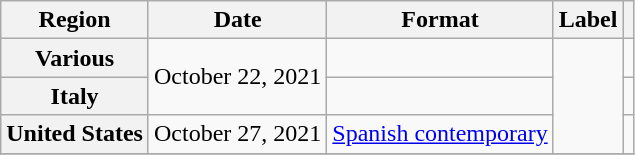<table class="wikitable sortable plainrowheaders">
<tr>
<th scope="col">Region</th>
<th scope="col">Date</th>
<th scope="col">Format</th>
<th scope="col">Label</th>
<th scope="col"></th>
</tr>
<tr>
<th scope="row">Various</th>
<td rowspan="2">October 22, 2021</td>
<td></td>
<td rowspan="3"></td>
<td align="center"></td>
</tr>
<tr>
<th scope="row">Italy</th>
<td></td>
<td align="center"></td>
</tr>
<tr>
<th scope="row">United States</th>
<td>October 27, 2021</td>
<td><a href='#'>Spanish contemporary</a></td>
<td align="center"></td>
</tr>
<tr>
</tr>
</table>
